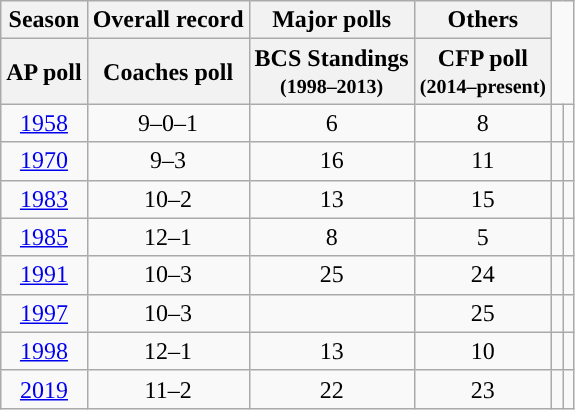<table class="wikitable" style="text-align:center">
<tr>
<th>Season</th>
<th>Overall record</th>
<th>Major polls</th>
<th>Others</th>
</tr>
<tr>
<th>AP poll</th>
<th>Coaches poll</th>
<th>BCS Standings<br><small>(1998–2013)</small></th>
<th>CFP poll<br><small>(2014–present)</small></th>
</tr>
<tr>
<td><a href='#'>1958</a></td>
<td>9–0–1</td>
<td>6</td>
<td>8</td>
<td></td>
<td></td>
</tr>
<tr>
<td><a href='#'>1970</a></td>
<td>9–3</td>
<td>16</td>
<td>11</td>
<td></td>
<td></td>
</tr>
<tr>
<td><a href='#'>1983</a></td>
<td>10–2</td>
<td>13</td>
<td>15</td>
<td></td>
<td></td>
</tr>
<tr>
<td><a href='#'>1985</a></td>
<td>12–1</td>
<td>8</td>
<td>5</td>
<td></td>
<td></td>
</tr>
<tr>
<td><a href='#'>1991</a></td>
<td>10–3</td>
<td>25</td>
<td>24</td>
<td></td>
<td></td>
</tr>
<tr>
<td><a href='#'>1997</a></td>
<td>10–3</td>
<td></td>
<td>25</td>
<td></td>
<td></td>
</tr>
<tr>
<td><a href='#'>1998</a></td>
<td>12–1</td>
<td>13</td>
<td>10</td>
<td></td>
<td></td>
</tr>
<tr>
<td><a href='#'>2019</a></td>
<td>11–2</td>
<td>22</td>
<td>23</td>
<td></td>
<td></td>
</tr>
</table>
